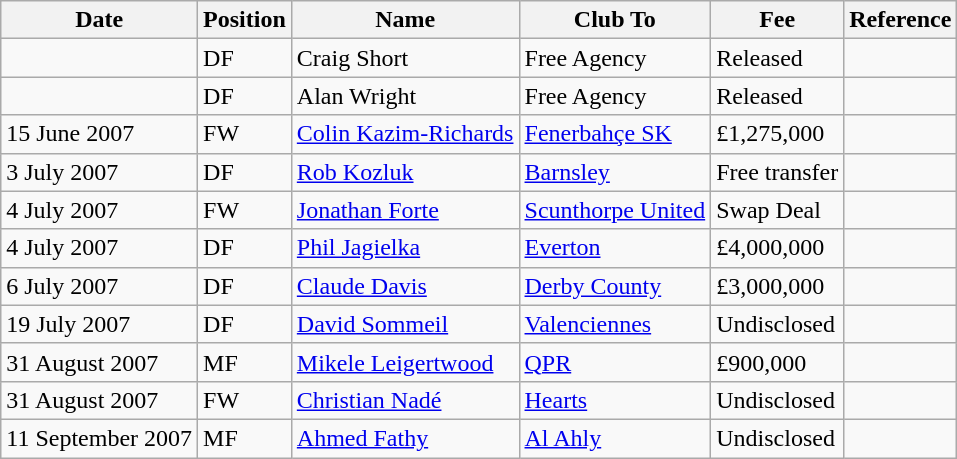<table class="wikitable">
<tr>
<th>Date</th>
<th>Position</th>
<th>Name</th>
<th>Club To</th>
<th>Fee</th>
<th>Reference</th>
</tr>
<tr>
<td></td>
<td>DF</td>
<td>Craig Short</td>
<td>Free Agency</td>
<td>Released</td>
<td></td>
</tr>
<tr>
<td></td>
<td>DF</td>
<td>Alan Wright</td>
<td>Free Agency</td>
<td>Released</td>
<td></td>
</tr>
<tr>
<td>15 June 2007</td>
<td>FW</td>
<td><a href='#'>Colin Kazim-Richards</a></td>
<td><a href='#'>Fenerbahçe SK</a></td>
<td>£1,275,000</td>
<td></td>
</tr>
<tr>
<td>3 July 2007</td>
<td>DF</td>
<td><a href='#'>Rob Kozluk</a></td>
<td><a href='#'>Barnsley</a></td>
<td>Free transfer</td>
<td></td>
</tr>
<tr>
<td>4 July 2007</td>
<td>FW</td>
<td><a href='#'>Jonathan Forte</a></td>
<td><a href='#'>Scunthorpe United</a></td>
<td>Swap Deal</td>
<td></td>
</tr>
<tr>
<td>4 July 2007</td>
<td>DF</td>
<td><a href='#'>Phil Jagielka</a></td>
<td><a href='#'>Everton</a></td>
<td>£4,000,000</td>
<td></td>
</tr>
<tr>
<td>6 July 2007</td>
<td>DF</td>
<td><a href='#'>Claude Davis</a></td>
<td><a href='#'>Derby County</a></td>
<td>£3,000,000</td>
<td></td>
</tr>
<tr>
<td>19 July 2007</td>
<td>DF</td>
<td><a href='#'>David Sommeil</a></td>
<td><a href='#'>Valenciennes</a></td>
<td>Undisclosed</td>
<td></td>
</tr>
<tr>
<td>31 August 2007</td>
<td>MF</td>
<td><a href='#'>Mikele Leigertwood</a></td>
<td><a href='#'>QPR</a></td>
<td>£900,000</td>
<td></td>
</tr>
<tr>
<td>31 August 2007</td>
<td>FW</td>
<td><a href='#'>Christian Nadé</a></td>
<td><a href='#'>Hearts</a></td>
<td>Undisclosed</td>
<td></td>
</tr>
<tr>
<td>11 September 2007</td>
<td>MF</td>
<td><a href='#'>Ahmed Fathy</a></td>
<td><a href='#'>Al Ahly</a></td>
<td>Undisclosed</td>
<td></td>
</tr>
</table>
